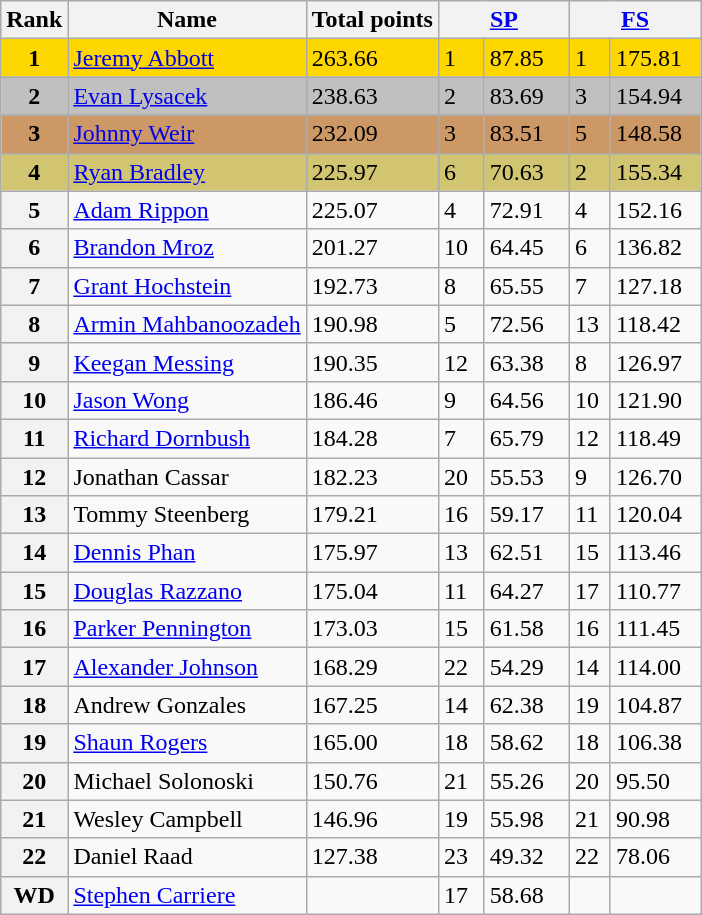<table class="wikitable sortable">
<tr>
<th>Rank</th>
<th>Name</th>
<th>Total points</th>
<th colspan="2" width="80px"><a href='#'>SP</a></th>
<th colspan="2" width="80px"><a href='#'>FS</a></th>
</tr>
<tr bgcolor="gold">
<td align="center"><strong>1</strong></td>
<td><a href='#'>Jeremy Abbott</a></td>
<td>263.66</td>
<td>1</td>
<td>87.85</td>
<td>1</td>
<td>175.81</td>
</tr>
<tr bgcolor="silver">
<td align="center"><strong>2</strong></td>
<td><a href='#'>Evan Lysacek</a></td>
<td>238.63</td>
<td>2</td>
<td>83.69</td>
<td>3</td>
<td>154.94</td>
</tr>
<tr bgcolor="cc9966">
<td align="center"><strong>3</strong></td>
<td><a href='#'>Johnny Weir</a></td>
<td>232.09</td>
<td>3</td>
<td>83.51</td>
<td>5</td>
<td>148.58</td>
</tr>
<tr bgcolor="#d1c571">
<td align="center"><strong>4</strong></td>
<td><a href='#'>Ryan Bradley</a></td>
<td>225.97</td>
<td>6</td>
<td>70.63</td>
<td>2</td>
<td>155.34</td>
</tr>
<tr>
<th>5</th>
<td><a href='#'>Adam Rippon</a></td>
<td>225.07</td>
<td>4</td>
<td>72.91</td>
<td>4</td>
<td>152.16</td>
</tr>
<tr>
<th>6</th>
<td><a href='#'>Brandon Mroz</a></td>
<td>201.27</td>
<td>10</td>
<td>64.45</td>
<td>6</td>
<td>136.82</td>
</tr>
<tr>
<th>7</th>
<td><a href='#'>Grant Hochstein</a></td>
<td>192.73</td>
<td>8</td>
<td>65.55</td>
<td>7</td>
<td>127.18</td>
</tr>
<tr>
<th>8</th>
<td><a href='#'>Armin Mahbanoozadeh</a></td>
<td>190.98</td>
<td>5</td>
<td>72.56</td>
<td>13</td>
<td>118.42</td>
</tr>
<tr>
<th>9</th>
<td><a href='#'>Keegan Messing</a></td>
<td>190.35</td>
<td>12</td>
<td>63.38</td>
<td>8</td>
<td>126.97</td>
</tr>
<tr>
<th>10</th>
<td><a href='#'>Jason Wong</a></td>
<td>186.46</td>
<td>9</td>
<td>64.56</td>
<td>10</td>
<td>121.90</td>
</tr>
<tr>
<th>11</th>
<td><a href='#'>Richard Dornbush</a></td>
<td>184.28</td>
<td>7</td>
<td>65.79</td>
<td>12</td>
<td>118.49</td>
</tr>
<tr>
<th>12</th>
<td>Jonathan Cassar</td>
<td>182.23</td>
<td>20</td>
<td>55.53</td>
<td>9</td>
<td>126.70</td>
</tr>
<tr>
<th>13</th>
<td>Tommy Steenberg</td>
<td>179.21</td>
<td>16</td>
<td>59.17</td>
<td>11</td>
<td>120.04</td>
</tr>
<tr>
<th>14</th>
<td><a href='#'>Dennis Phan</a></td>
<td>175.97</td>
<td>13</td>
<td>62.51</td>
<td>15</td>
<td>113.46</td>
</tr>
<tr>
<th>15</th>
<td><a href='#'>Douglas Razzano</a></td>
<td>175.04</td>
<td>11</td>
<td>64.27</td>
<td>17</td>
<td>110.77</td>
</tr>
<tr>
<th>16</th>
<td><a href='#'>Parker Pennington</a></td>
<td>173.03</td>
<td>15</td>
<td>61.58</td>
<td>16</td>
<td>111.45</td>
</tr>
<tr>
<th>17</th>
<td><a href='#'>Alexander Johnson</a></td>
<td>168.29</td>
<td>22</td>
<td>54.29</td>
<td>14</td>
<td>114.00</td>
</tr>
<tr>
<th>18</th>
<td>Andrew Gonzales</td>
<td>167.25</td>
<td>14</td>
<td>62.38</td>
<td>19</td>
<td>104.87</td>
</tr>
<tr>
<th>19</th>
<td><a href='#'>Shaun Rogers</a></td>
<td>165.00</td>
<td>18</td>
<td>58.62</td>
<td>18</td>
<td>106.38</td>
</tr>
<tr>
<th>20</th>
<td>Michael Solonoski</td>
<td>150.76</td>
<td>21</td>
<td>55.26</td>
<td>20</td>
<td>95.50</td>
</tr>
<tr>
<th>21</th>
<td>Wesley Campbell</td>
<td>146.96</td>
<td>19</td>
<td>55.98</td>
<td>21</td>
<td>90.98</td>
</tr>
<tr>
<th>22</th>
<td>Daniel Raad</td>
<td>127.38</td>
<td>23</td>
<td>49.32</td>
<td>22</td>
<td>78.06</td>
</tr>
<tr>
<th>WD</th>
<td><a href='#'>Stephen Carriere</a></td>
<td></td>
<td>17</td>
<td>58.68</td>
<td></td>
<td></td>
</tr>
</table>
